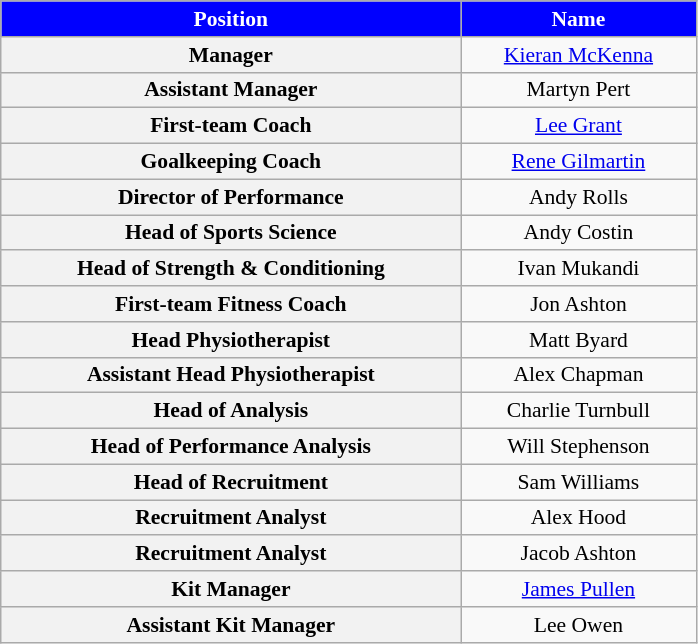<table class="wikitable"  style="text-align:center; font-size:90%; ">
<tr>
<th style="background:blue; color:white; width:300px;">Position</th>
<th style="background:blue; color:white; width:150px;">Name</th>
</tr>
<tr>
<th scope=row>Manager</th>
<td> <a href='#'>Kieran McKenna</a></td>
</tr>
<tr>
<th scope=row>Assistant Manager</th>
<td> Martyn Pert</td>
</tr>
<tr>
<th scope=row>First-team Coach</th>
<td> <a href='#'>Lee Grant</a></td>
</tr>
<tr>
<th scope=row>Goalkeeping Coach</th>
<td> <a href='#'>Rene Gilmartin</a></td>
</tr>
<tr>
<th scope=row>Director of Performance</th>
<td> Andy Rolls</td>
</tr>
<tr>
<th scope=row>Head of Sports Science</th>
<td> Andy Costin</td>
</tr>
<tr>
<th scope=row>Head of Strength & Conditioning</th>
<td> Ivan Mukandi</td>
</tr>
<tr>
<th scope=row>First-team Fitness Coach</th>
<td> Jon Ashton</td>
</tr>
<tr>
<th scope=row>Head Physiotherapist</th>
<td> Matt Byard</td>
</tr>
<tr>
<th scope=row>Assistant Head Physiotherapist</th>
<td> Alex Chapman</td>
</tr>
<tr>
<th scope=row>Head of Analysis</th>
<td> Charlie Turnbull</td>
</tr>
<tr>
<th scope=row>Head of Performance Analysis</th>
<td> Will Stephenson</td>
</tr>
<tr>
<th scope=row>Head of Recruitment</th>
<td> Sam Williams</td>
</tr>
<tr>
<th scope=row>Recruitment Analyst</th>
<td> Alex Hood</td>
</tr>
<tr>
<th scope=row>Recruitment Analyst</th>
<td> Jacob Ashton</td>
</tr>
<tr>
<th scope=row>Kit Manager</th>
<td> <a href='#'>James Pullen</a></td>
</tr>
<tr>
<th scope=row>Assistant Kit Manager</th>
<td> Lee Owen</td>
</tr>
</table>
